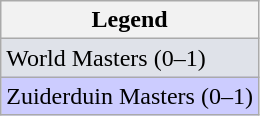<table class="wikitable">
<tr>
<th>Legend</th>
</tr>
<tr style="background:#dfe2e9;">
<td>World Masters (0–1)</td>
</tr>
<tr style="background:#ccf;">
<td>Zuiderduin Masters (0–1)</td>
</tr>
</table>
